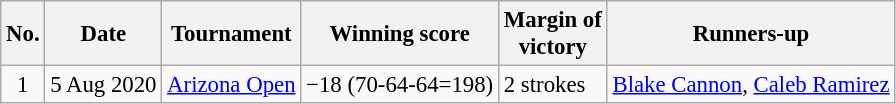<table class="wikitable" style="font-size:95%;">
<tr>
<th>No.</th>
<th>Date</th>
<th>Tournament</th>
<th>Winning score</th>
<th>Margin of<br>victory</th>
<th>Runners-up</th>
</tr>
<tr>
<td align=center>1</td>
<td align=right>5 Aug 2020</td>
<td><a href='#'>Arizona Open</a></td>
<td>−18 (70-64-64=198)</td>
<td>2 strokes</td>
<td> <a href='#'>Blake Cannon</a>,  <a href='#'>Caleb Ramirez</a></td>
</tr>
</table>
